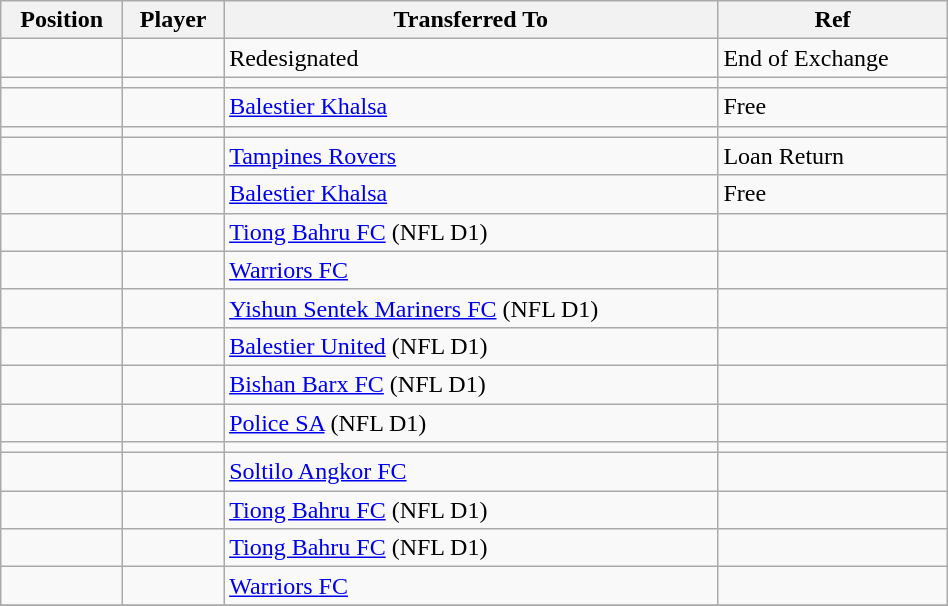<table class="wikitable sortable" style="width:50%; text-align:center; font-size:100%; text-align:left;">
<tr>
<th><strong>Position</strong></th>
<th><strong>Player</strong></th>
<th><strong>Transferred To</strong></th>
<th><strong>Ref</strong></th>
</tr>
<tr>
<td></td>
<td></td>
<td>Redesignated</td>
<td>End of Exchange</td>
</tr>
<tr>
<td></td>
<td></td>
<td></td>
<td></td>
</tr>
<tr>
<td></td>
<td></td>
<td> <a href='#'>Balestier Khalsa</a></td>
<td>Free</td>
</tr>
<tr>
<td></td>
<td></td>
<td></td>
<td></td>
</tr>
<tr>
<td></td>
<td></td>
<td> <a href='#'>Tampines Rovers</a></td>
<td>Loan Return </td>
</tr>
<tr>
<td></td>
<td></td>
<td> <a href='#'>Balestier Khalsa</a></td>
<td>Free </td>
</tr>
<tr>
<td></td>
<td></td>
<td> <a href='#'>Tiong Bahru FC</a> (NFL D1)</td>
<td></td>
</tr>
<tr>
<td></td>
<td></td>
<td> <a href='#'>Warriors FC</a></td>
<td></td>
</tr>
<tr>
<td></td>
<td></td>
<td> <a href='#'>Yishun Sentek Mariners FC</a> (NFL D1)</td>
<td></td>
</tr>
<tr>
<td></td>
<td></td>
<td> <a href='#'>Balestier United</a> (NFL D1)</td>
<td></td>
</tr>
<tr>
<td></td>
<td></td>
<td> <a href='#'>Bishan Barx FC</a> (NFL D1)</td>
<td></td>
</tr>
<tr>
<td></td>
<td></td>
<td> <a href='#'>Police SA</a> (NFL D1)</td>
<td></td>
</tr>
<tr>
<td></td>
<td></td>
<td></td>
<td></td>
</tr>
<tr>
<td></td>
<td></td>
<td> <a href='#'>Soltilo Angkor FC</a></td>
<td></td>
</tr>
<tr>
<td></td>
<td></td>
<td> <a href='#'>Tiong Bahru FC</a> (NFL D1)</td>
<td></td>
</tr>
<tr>
<td></td>
<td></td>
<td> <a href='#'>Tiong Bahru FC</a> (NFL D1)</td>
<td></td>
</tr>
<tr>
<td></td>
<td></td>
<td> <a href='#'>Warriors FC</a></td>
<td></td>
</tr>
<tr>
</tr>
</table>
